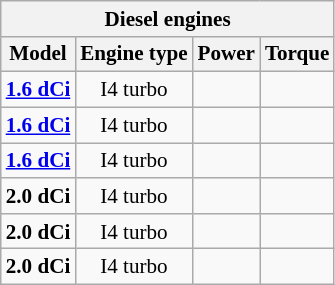<table class="wikitable" style="text-align:center; font-size:88%;">
<tr>
<th colspan=4>Diesel engines</th>
</tr>
<tr>
<th>Model</th>
<th>Engine type</th>
<th>Power</th>
<th>Torque</th>
</tr>
<tr>
<td><strong><a href='#'>1.6 dCi</a></strong></td>
<td> I4 turbo</td>
<td></td>
<td></td>
</tr>
<tr>
<td><strong><a href='#'>1.6 dCi</a></strong></td>
<td> I4 turbo</td>
<td></td>
<td></td>
</tr>
<tr>
<td><strong><a href='#'>1.6 dCi</a></strong></td>
<td> I4 turbo</td>
<td></td>
<td></td>
</tr>
<tr>
<td><strong>2.0 dCi</strong></td>
<td> I4 turbo</td>
<td></td>
<td></td>
</tr>
<tr>
<td><strong>2.0 dCi</strong></td>
<td> I4 turbo</td>
<td></td>
<td></td>
</tr>
<tr>
<td><strong>2.0 dCi</strong></td>
<td> I4 turbo</td>
<td></td>
<td></td>
</tr>
</table>
